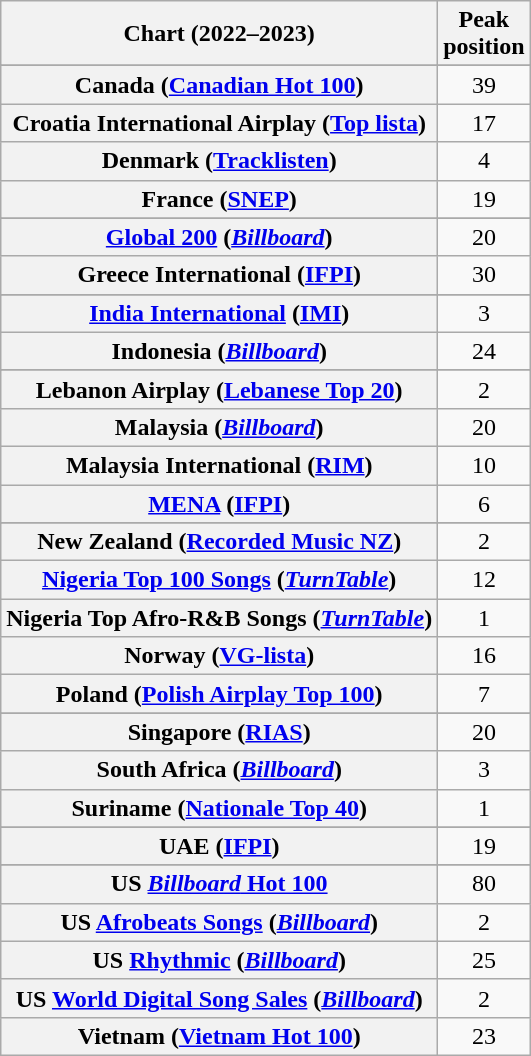<table class="wikitable sortable plainrowheaders" style="text-align:center">
<tr>
<th scope="col">Chart (2022–2023)</th>
<th scope="col">Peak<br>position</th>
</tr>
<tr>
</tr>
<tr>
</tr>
<tr>
</tr>
<tr>
</tr>
<tr>
<th scope="row">Canada (<a href='#'>Canadian Hot 100</a>)</th>
<td>39</td>
</tr>
<tr>
<th scope="row">Croatia International Airplay (<a href='#'>Top lista</a>)</th>
<td>17</td>
</tr>
<tr>
<th scope="row">Denmark (<a href='#'>Tracklisten</a>)</th>
<td>4</td>
</tr>
<tr>
<th scope="row">France (<a href='#'>SNEP</a>)</th>
<td>19</td>
</tr>
<tr>
</tr>
<tr>
<th scope="row"><a href='#'>Global 200</a> (<em><a href='#'>Billboard</a></em>)</th>
<td>20</td>
</tr>
<tr>
<th scope="row">Greece International (<a href='#'>IFPI</a>)</th>
<td>30 </td>
</tr>
<tr>
</tr>
<tr>
<th scope="row"><a href='#'>India International</a> (<a href='#'>IMI</a>)</th>
<td>3</td>
</tr>
<tr>
<th scope="row">Indonesia (<em><a href='#'>Billboard</a></em>)</th>
<td>24</td>
</tr>
<tr>
</tr>
<tr>
<th scope="row">Lebanon Airplay (<a href='#'>Lebanese Top 20</a>)</th>
<td>2</td>
</tr>
<tr>
<th scope="row">Malaysia (<em><a href='#'>Billboard</a></em>)</th>
<td>20</td>
</tr>
<tr>
<th scope="row">Malaysia International (<a href='#'>RIM</a>)</th>
<td>10</td>
</tr>
<tr>
<th scope="row"><a href='#'>MENA</a> (<a href='#'>IFPI</a>)</th>
<td>6</td>
</tr>
<tr>
</tr>
<tr>
</tr>
<tr>
<th scope="row">New Zealand (<a href='#'>Recorded Music NZ</a>)</th>
<td>2</td>
</tr>
<tr>
<th scope="row"><a href='#'>Nigeria Top 100 Songs</a> (<em><a href='#'>TurnTable</a></em>)</th>
<td>12</td>
</tr>
<tr>
<th scope="row">Nigeria Top Afro-R&B Songs (<em><a href='#'>TurnTable</a></em>)</th>
<td>1</td>
</tr>
<tr>
<th scope="row">Norway (<a href='#'>VG-lista</a>)</th>
<td>16</td>
</tr>
<tr>
<th scope="row">Poland (<a href='#'>Polish Airplay Top 100</a>)</th>
<td>7</td>
</tr>
<tr>
</tr>
<tr>
<th scope="row">Singapore (<a href='#'>RIAS</a>)</th>
<td>20</td>
</tr>
<tr>
<th scope="row">South Africa (<em><a href='#'>Billboard</a></em>)</th>
<td>3</td>
</tr>
<tr>
<th scope="row">Suriname (<a href='#'>Nationale Top 40</a>)</th>
<td>1</td>
</tr>
<tr>
</tr>
<tr>
</tr>
<tr>
<th scope="row">UAE (<a href='#'>IFPI</a>)</th>
<td>19</td>
</tr>
<tr>
</tr>
<tr>
</tr>
<tr>
</tr>
<tr>
<th scope="row">US <a href='#'><em>Billboard</em> Hot 100</a></th>
<td>80</td>
</tr>
<tr>
<th scope="row">US <a href='#'>Afrobeats Songs</a> (<em><a href='#'>Billboard</a></em>)</th>
<td>2</td>
</tr>
<tr>
<th scope="row">US <a href='#'>Rhythmic</a> (<em><a href='#'>Billboard</a></em>)</th>
<td>25</td>
</tr>
<tr>
<th scope="row">US <a href='#'>World Digital Song Sales</a> (<em><a href='#'>Billboard</a></em>)</th>
<td>2</td>
</tr>
<tr>
<th scope="row">Vietnam (<a href='#'>Vietnam Hot 100</a>)</th>
<td>23</td>
</tr>
</table>
